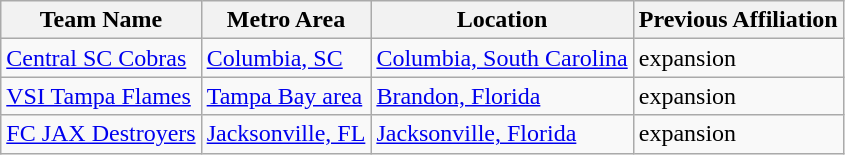<table class="wikitable">
<tr>
<th>Team Name</th>
<th>Metro Area</th>
<th>Location</th>
<th>Previous Affiliation</th>
</tr>
<tr>
<td> <a href='#'>Central SC Cobras</a></td>
<td><a href='#'>Columbia, SC</a></td>
<td><a href='#'>Columbia, South Carolina</a></td>
<td>expansion</td>
</tr>
<tr>
<td> <a href='#'>VSI Tampa Flames</a></td>
<td><a href='#'>Tampa Bay area</a></td>
<td><a href='#'>Brandon, Florida</a></td>
<td>expansion</td>
</tr>
<tr>
<td> <a href='#'>FC JAX Destroyers</a></td>
<td><a href='#'>Jacksonville, FL</a></td>
<td><a href='#'>Jacksonville, Florida</a></td>
<td>expansion</td>
</tr>
</table>
